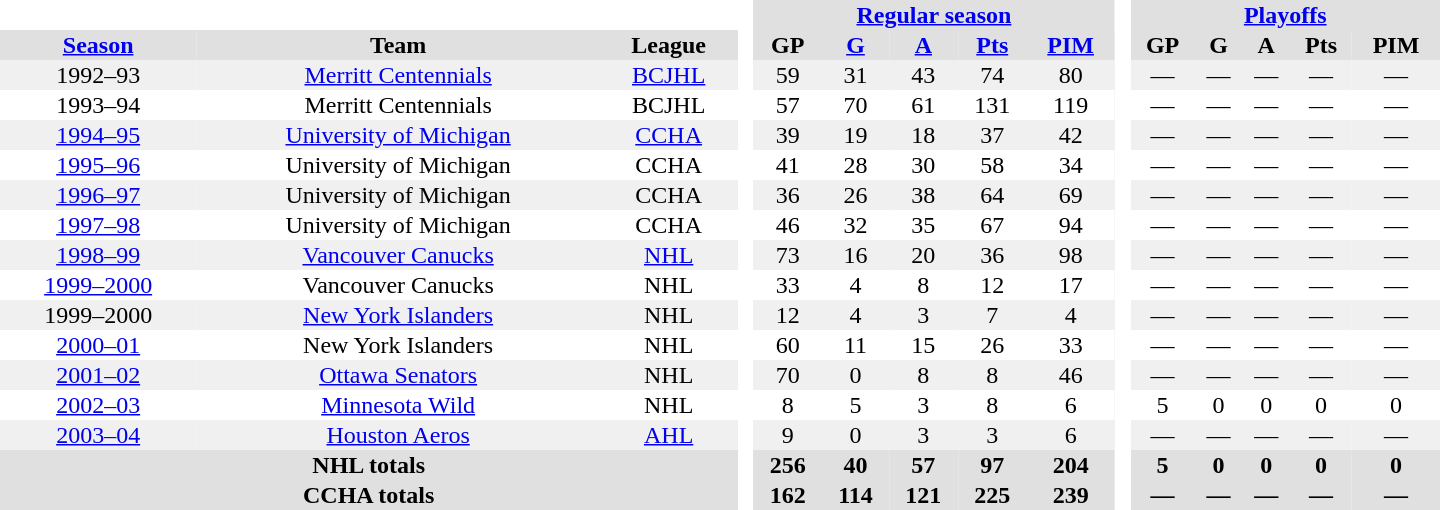<table border="0" cellpadding="1" cellspacing="0" ID="Table3" style="text-align:center; width:60em">
<tr bgcolor="#e0e0e0">
<th colspan="3" bgcolor="#ffffff"> </th>
<th rowspan="99" bgcolor="#ffffff"> </th>
<th colspan="5"><a href='#'>Regular season</a></th>
<th rowspan="99" bgcolor="#ffffff"> </th>
<th colspan="5"><a href='#'>Playoffs</a></th>
</tr>
<tr bgcolor="#e0e0e0">
<th><a href='#'>Season</a></th>
<th>Team</th>
<th>League</th>
<th>GP</th>
<th><a href='#'>G</a></th>
<th><a href='#'>A</a></th>
<th><a href='#'>Pts</a></th>
<th><a href='#'>PIM</a></th>
<th>GP</th>
<th>G</th>
<th>A</th>
<th>Pts</th>
<th>PIM</th>
</tr>
<tr bgcolor="#f0f0f0">
<td>1992–93</td>
<td><a href='#'>Merritt Centennials</a></td>
<td><a href='#'>BCJHL</a></td>
<td>59</td>
<td>31</td>
<td>43</td>
<td>74</td>
<td>80</td>
<td>—</td>
<td>—</td>
<td>—</td>
<td>—</td>
<td>—</td>
</tr>
<tr>
<td>1993–94</td>
<td>Merritt Centennials</td>
<td>BCJHL</td>
<td>57</td>
<td>70</td>
<td>61</td>
<td>131</td>
<td>119</td>
<td>—</td>
<td>—</td>
<td>—</td>
<td>—</td>
<td>—</td>
</tr>
<tr bgcolor="#f0f0f0">
<td><a href='#'>1994–95</a></td>
<td><a href='#'>University of Michigan</a></td>
<td><a href='#'>CCHA</a></td>
<td>39</td>
<td>19</td>
<td>18</td>
<td>37</td>
<td>42</td>
<td>—</td>
<td>—</td>
<td>—</td>
<td>—</td>
<td>—</td>
</tr>
<tr>
<td><a href='#'>1995–96</a></td>
<td>University of Michigan</td>
<td>CCHA</td>
<td>41</td>
<td>28</td>
<td>30</td>
<td>58</td>
<td>34</td>
<td>—</td>
<td>—</td>
<td>—</td>
<td>—</td>
<td>—</td>
</tr>
<tr bgcolor="#f0f0f0">
<td><a href='#'>1996–97</a></td>
<td>University of Michigan</td>
<td>CCHA</td>
<td>36</td>
<td>26</td>
<td>38</td>
<td>64</td>
<td>69</td>
<td>—</td>
<td>—</td>
<td>—</td>
<td>—</td>
<td>—</td>
</tr>
<tr>
<td><a href='#'>1997–98</a></td>
<td>University of Michigan</td>
<td>CCHA</td>
<td>46</td>
<td>32</td>
<td>35</td>
<td>67</td>
<td>94</td>
<td>—</td>
<td>—</td>
<td>—</td>
<td>—</td>
<td>—</td>
</tr>
<tr bgcolor="#f0f0f0">
<td><a href='#'>1998–99</a></td>
<td><a href='#'>Vancouver Canucks</a></td>
<td><a href='#'>NHL</a></td>
<td>73</td>
<td>16</td>
<td>20</td>
<td>36</td>
<td>98</td>
<td>—</td>
<td>—</td>
<td>—</td>
<td>—</td>
<td>—</td>
</tr>
<tr>
</tr>
<tr>
<td><a href='#'>1999–2000</a></td>
<td>Vancouver Canucks</td>
<td>NHL</td>
<td>33</td>
<td>4</td>
<td>8</td>
<td>12</td>
<td>17</td>
<td>—</td>
<td>—</td>
<td>—</td>
<td>—</td>
<td>—</td>
</tr>
<tr bgcolor="#f0f0f0">
<td>1999–2000</td>
<td><a href='#'>New York Islanders</a></td>
<td>NHL</td>
<td>12</td>
<td>4</td>
<td>3</td>
<td>7</td>
<td>4</td>
<td>—</td>
<td>—</td>
<td>—</td>
<td>—</td>
<td>—</td>
</tr>
<tr>
<td><a href='#'>2000–01</a></td>
<td>New York Islanders</td>
<td>NHL</td>
<td>60</td>
<td>11</td>
<td>15</td>
<td>26</td>
<td>33</td>
<td>—</td>
<td>—</td>
<td>—</td>
<td>—</td>
<td>—</td>
</tr>
<tr bgcolor="#f0f0f0">
<td><a href='#'>2001–02</a></td>
<td><a href='#'>Ottawa Senators</a></td>
<td>NHL</td>
<td>70</td>
<td>0</td>
<td>8</td>
<td>8</td>
<td>46</td>
<td>—</td>
<td>—</td>
<td>—</td>
<td>—</td>
<td>—</td>
</tr>
<tr>
<td><a href='#'>2002–03</a></td>
<td><a href='#'>Minnesota Wild</a></td>
<td>NHL</td>
<td>8</td>
<td>5</td>
<td>3</td>
<td>8</td>
<td>6</td>
<td>5</td>
<td>0</td>
<td>0</td>
<td>0</td>
<td>0</td>
</tr>
<tr bgcolor="#f0f0f0">
<td><a href='#'>2003–04</a></td>
<td><a href='#'>Houston Aeros</a></td>
<td><a href='#'>AHL</a></td>
<td>9</td>
<td>0</td>
<td>3</td>
<td>3</td>
<td>6</td>
<td>—</td>
<td>—</td>
<td>—</td>
<td>—</td>
<td>—</td>
</tr>
<tr bgcolor="#e0e0e0">
<th colspan="3">NHL totals</th>
<th>256</th>
<th>40</th>
<th>57</th>
<th>97</th>
<th>204</th>
<th>5</th>
<th>0</th>
<th>0</th>
<th>0</th>
<th>0</th>
</tr>
<tr bgcolor="#e0e0e0">
<th colspan="3">CCHA totals</th>
<th>162</th>
<th>114</th>
<th>121</th>
<th>225</th>
<th>239</th>
<th>—</th>
<th>—</th>
<th>—</th>
<th>—</th>
<th>—</th>
</tr>
</table>
